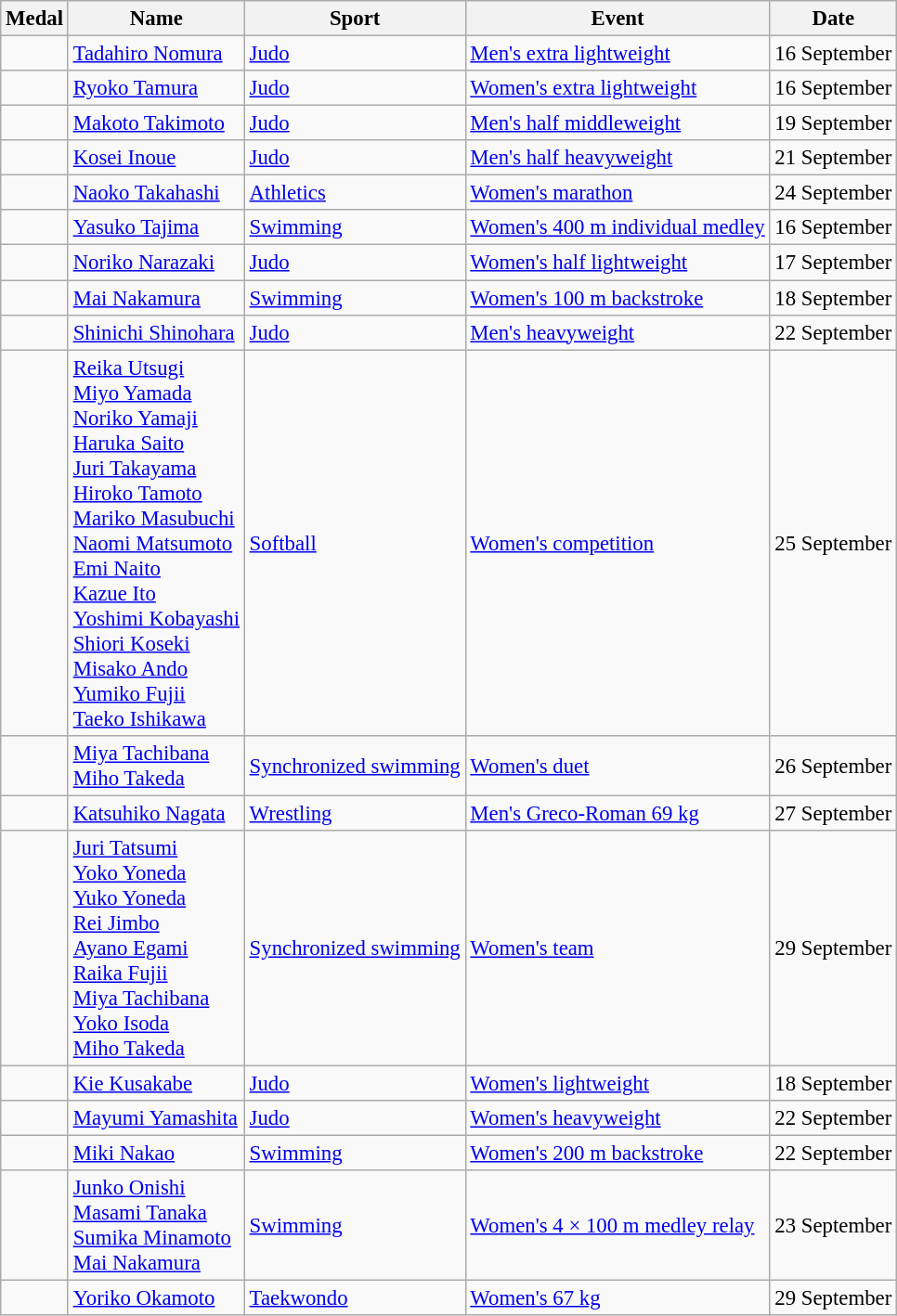<table class="wikitable sortable" style="font-size:95%">
<tr>
<th>Medal</th>
<th>Name</th>
<th>Sport</th>
<th>Event</th>
<th>Date</th>
</tr>
<tr>
<td></td>
<td><a href='#'>Tadahiro Nomura</a></td>
<td><a href='#'>Judo</a></td>
<td><a href='#'>Men's extra lightweight</a></td>
<td>16 September</td>
</tr>
<tr>
<td></td>
<td><a href='#'>Ryoko Tamura</a></td>
<td><a href='#'>Judo</a></td>
<td><a href='#'>Women's extra lightweight</a></td>
<td>16 September</td>
</tr>
<tr>
<td></td>
<td><a href='#'>Makoto Takimoto</a></td>
<td><a href='#'>Judo</a></td>
<td><a href='#'>Men's half middleweight</a></td>
<td>19 September</td>
</tr>
<tr>
<td></td>
<td><a href='#'>Kosei Inoue</a></td>
<td><a href='#'>Judo</a></td>
<td><a href='#'>Men's half heavyweight</a></td>
<td>21 September</td>
</tr>
<tr>
<td></td>
<td><a href='#'>Naoko Takahashi</a></td>
<td><a href='#'>Athletics</a></td>
<td><a href='#'>Women's marathon</a></td>
<td>24 September</td>
</tr>
<tr>
<td></td>
<td><a href='#'>Yasuko Tajima</a></td>
<td><a href='#'>Swimming</a></td>
<td><a href='#'>Women's 400 m individual medley</a></td>
<td>16 September</td>
</tr>
<tr>
<td></td>
<td><a href='#'>Noriko Narazaki</a></td>
<td><a href='#'>Judo</a></td>
<td><a href='#'>Women's half lightweight</a></td>
<td>17 September</td>
</tr>
<tr>
<td></td>
<td><a href='#'>Mai Nakamura</a></td>
<td><a href='#'>Swimming</a></td>
<td><a href='#'>Women's 100 m backstroke</a></td>
<td>18 September</td>
</tr>
<tr>
<td></td>
<td><a href='#'>Shinichi Shinohara</a></td>
<td><a href='#'>Judo</a></td>
<td><a href='#'>Men's heavyweight</a></td>
<td>22 September</td>
</tr>
<tr>
<td></td>
<td><a href='#'>Reika Utsugi</a><br><a href='#'>Miyo Yamada</a><br><a href='#'>Noriko Yamaji</a><br><a href='#'>Haruka Saito</a><br><a href='#'>Juri Takayama</a><br><a href='#'>Hiroko Tamoto</a><br><a href='#'>Mariko Masubuchi</a><br><a href='#'>Naomi Matsumoto</a><br><a href='#'>Emi Naito</a><br><a href='#'>Kazue Ito</a><br><a href='#'>Yoshimi Kobayashi</a><br><a href='#'>Shiori Koseki</a><br><a href='#'>Misako Ando</a><br><a href='#'>Yumiko Fujii</a><br><a href='#'>Taeko Ishikawa</a></td>
<td><a href='#'>Softball</a></td>
<td><a href='#'>Women's competition</a></td>
<td>25 September</td>
</tr>
<tr>
<td></td>
<td><a href='#'>Miya Tachibana</a><br><a href='#'>Miho Takeda</a></td>
<td><a href='#'>Synchronized swimming</a></td>
<td><a href='#'>Women's duet</a></td>
<td>26 September</td>
</tr>
<tr>
<td></td>
<td><a href='#'>Katsuhiko Nagata</a></td>
<td><a href='#'>Wrestling</a></td>
<td><a href='#'>Men's Greco-Roman 69 kg</a></td>
<td>27 September</td>
</tr>
<tr>
<td></td>
<td><a href='#'>Juri Tatsumi</a><br><a href='#'>Yoko Yoneda</a><br><a href='#'>Yuko Yoneda</a><br><a href='#'>Rei Jimbo</a><br><a href='#'>Ayano Egami</a><br><a href='#'>Raika Fujii</a><br><a href='#'>Miya Tachibana</a><br><a href='#'>Yoko Isoda</a><br><a href='#'>Miho Takeda</a></td>
<td><a href='#'>Synchronized swimming</a></td>
<td><a href='#'>Women's team</a></td>
<td>29 September</td>
</tr>
<tr>
<td></td>
<td><a href='#'>Kie Kusakabe</a></td>
<td><a href='#'>Judo</a></td>
<td><a href='#'>Women's lightweight</a></td>
<td>18 September</td>
</tr>
<tr>
<td></td>
<td><a href='#'>Mayumi Yamashita</a></td>
<td><a href='#'>Judo</a></td>
<td><a href='#'>Women's heavyweight</a></td>
<td>22 September</td>
</tr>
<tr>
<td></td>
<td><a href='#'>Miki Nakao</a></td>
<td><a href='#'>Swimming</a></td>
<td><a href='#'>Women's 200 m backstroke</a></td>
<td>22 September</td>
</tr>
<tr>
<td></td>
<td><a href='#'>Junko Onishi</a><br><a href='#'>Masami Tanaka</a><br><a href='#'>Sumika Minamoto</a><br><a href='#'>Mai Nakamura</a></td>
<td><a href='#'>Swimming</a></td>
<td><a href='#'>Women's 4 × 100 m medley relay</a></td>
<td>23 September</td>
</tr>
<tr>
<td></td>
<td><a href='#'>Yoriko Okamoto</a></td>
<td><a href='#'>Taekwondo</a></td>
<td><a href='#'>Women's 67 kg</a></td>
<td>29 September</td>
</tr>
</table>
